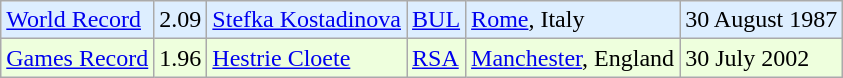<table class="wikitable">
<tr bgcolor = "ddeeff">
<td><a href='#'>World Record</a></td>
<td>2.09</td>
<td><a href='#'>Stefka Kostadinova</a></td>
<td><a href='#'>BUL</a></td>
<td><a href='#'>Rome</a>, Italy</td>
<td>30 August 1987</td>
</tr>
<tr bgcolor = "eeffdd">
<td><a href='#'>Games Record</a></td>
<td>1.96</td>
<td><a href='#'>Hestrie Cloete</a></td>
<td><a href='#'>RSA</a></td>
<td><a href='#'>Manchester</a>, England</td>
<td>30 July 2002</td>
</tr>
</table>
